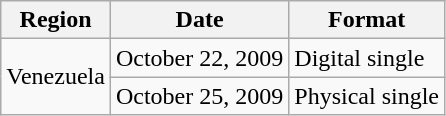<table class="wikitable">
<tr>
<th>Region</th>
<th>Date</th>
<th>Format</th>
</tr>
<tr>
<td rowspan="2">Venezuela</td>
<td>October 22, 2009</td>
<td>Digital single</td>
</tr>
<tr>
<td>October 25, 2009</td>
<td>Physical single</td>
</tr>
</table>
